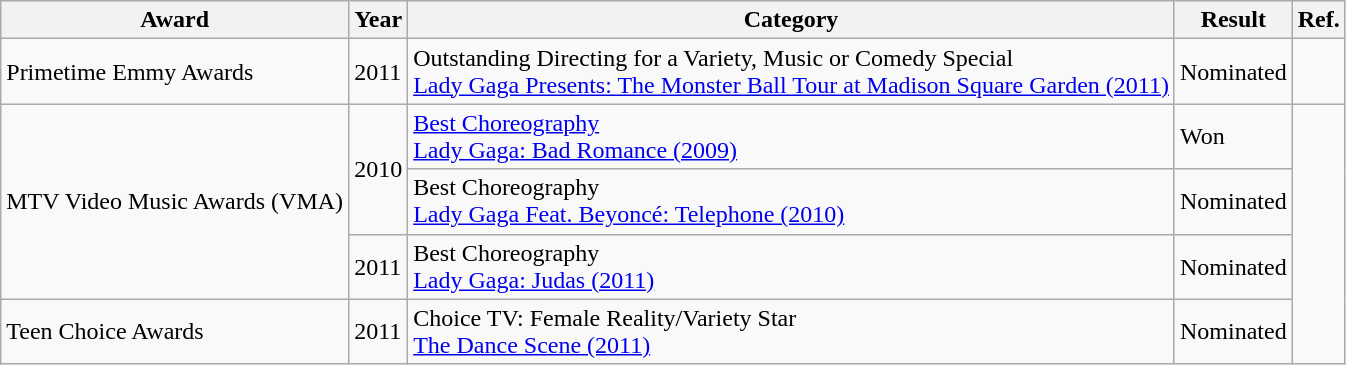<table class="wikitable sortable">
<tr>
<th>Award</th>
<th>Year</th>
<th>Category</th>
<th>Result</th>
<th>Ref.</th>
</tr>
<tr>
<td>Primetime Emmy Awards</td>
<td>2011</td>
<td>Outstanding Directing for a Variety, Music or Comedy Special<br><a href='#'>Lady Gaga Presents: The Monster Ball Tour at Madison Square Garden (2011)</a></td>
<td>Nominated</td>
<td></td>
</tr>
<tr>
<td rowspan="3">MTV Video Music Awards (VMA)</td>
<td rowspan="2">2010</td>
<td><a href='#'>Best Choreography</a><br><a href='#'>Lady Gaga: Bad Romance (2009)</a></td>
<td>Won</td>
<td rowspan="4"></td>
</tr>
<tr>
<td>Best Choreography<br><a href='#'>Lady Gaga Feat. Beyoncé: Telephone (2010)</a></td>
<td>Nominated</td>
</tr>
<tr>
<td>2011</td>
<td>Best Choreography<br><a href='#'>Lady Gaga: Judas (2011)</a></td>
<td>Nominated</td>
</tr>
<tr>
<td>Teen Choice Awards</td>
<td>2011</td>
<td>Choice TV: Female Reality/Variety Star<br><a href='#'>The Dance Scene (2011)</a></td>
<td>Nominated</td>
</tr>
</table>
